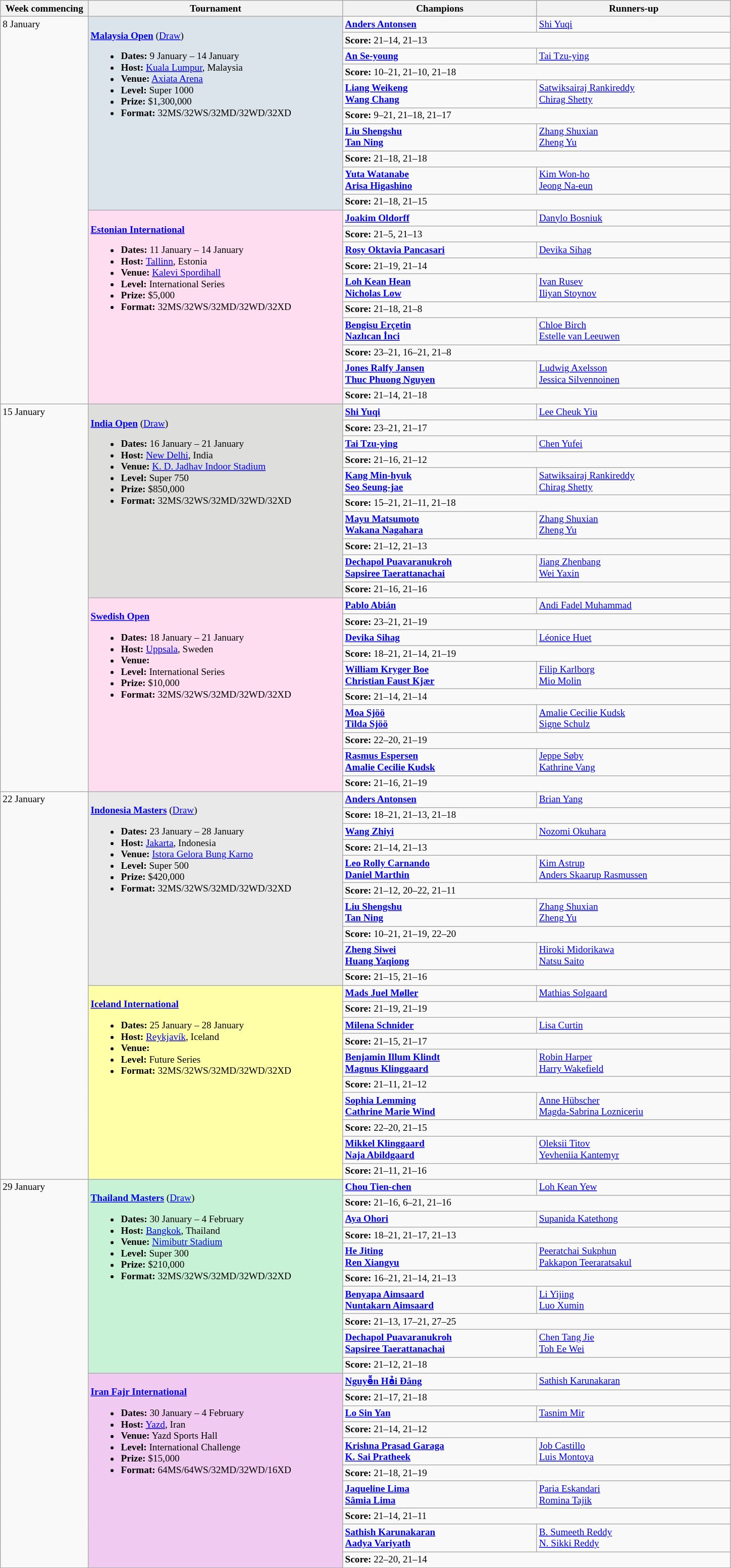<table class="wikitable" style="font-size:80%">
<tr>
<th width="110">Week commencing</th>
<th width="330">Tournament</th>
<th width="250">Champions</th>
<th width="250">Runners-up</th>
</tr>
<tr valign="top">
<td rowspan="20">8 January</td>
<td bgcolor="#DAE4EA" rowspan="10"><br><strong><a href='#'>Malaysia Open</a></strong> (<a href='#'>Draw</a>)<ul><li><strong>Dates:</strong> 9 January – 14 January</li><li><strong>Host:</strong> <a href='#'>Kuala Lumpur</a>, Malaysia</li><li><strong>Venue:</strong> <a href='#'>Axiata Arena</a></li><li><strong>Level:</strong> Super 1000</li><li><strong>Prize:</strong> $1,300,000</li><li><strong>Format:</strong> 32MS/32WS/32MD/32WD/32XD</li></ul></td>
<td><strong> <a href='#'>Anders Antonsen</a></strong></td>
<td> <a href='#'>Shi Yuqi</a></td>
</tr>
<tr>
<td colspan="2"><strong>Score:</strong> 21–14, 21–13</td>
</tr>
<tr valign="top">
<td><strong> <a href='#'>An Se-young</a></strong></td>
<td> <a href='#'>Tai Tzu-ying</a></td>
</tr>
<tr>
<td colspan="2"><strong>Score:</strong> 10–21, 21–10, 21–18</td>
</tr>
<tr valign="top">
<td><strong> <a href='#'>Liang Weikeng</a><br> <a href='#'>Wang Chang</a></strong></td>
<td> <a href='#'>Satwiksairaj Rankireddy</a><br> <a href='#'>Chirag Shetty</a></td>
</tr>
<tr>
<td colspan="2"><strong>Score:</strong> 9–21, 21–18, 21–17</td>
</tr>
<tr valign="top">
<td><strong> <a href='#'>Liu Shengshu</a><br> <a href='#'>Tan Ning</a></strong></td>
<td> <a href='#'>Zhang Shuxian</a><br> <a href='#'>Zheng Yu</a></td>
</tr>
<tr>
<td colspan="2"><strong>Score:</strong> 21–18, 21–18</td>
</tr>
<tr valign="top">
<td><strong> <a href='#'>Yuta Watanabe</a><br> <a href='#'>Arisa Higashino</a></strong></td>
<td> <a href='#'>Kim Won-ho</a><br> <a href='#'>Jeong Na-eun</a></td>
</tr>
<tr>
<td colspan="2"><strong>Score:</strong> 21–18, 21–15</td>
</tr>
<tr valign="top">
<td bgcolor="#FFDDF1" rowspan="10"><br><strong><a href='#'>Estonian International</a></strong><ul><li><strong>Dates:</strong> 11 January – 14 January</li><li><strong>Host:</strong> <a href='#'>Tallinn</a>, Estonia</li><li><strong>Venue:</strong> <a href='#'>Kalevi Spordihall</a></li><li><strong>Level:</strong> International Series</li><li><strong>Prize:</strong> $5,000</li><li><strong>Format:</strong> 32MS/32WS/32MD/32WD/32XD</li></ul></td>
<td><strong> <a href='#'>Joakim Oldorff</a></strong></td>
<td> <a href='#'>Danylo Bosniuk</a></td>
</tr>
<tr>
<td colspan="2"><strong>Score:</strong> 21–5, 21–13</td>
</tr>
<tr valign="top">
<td><strong> <a href='#'>Rosy Oktavia Pancasari</a></strong></td>
<td> <a href='#'>Devika Sihag</a></td>
</tr>
<tr>
<td colspan="2"><strong>Score:</strong> 21–19, 21–14</td>
</tr>
<tr valign="top">
<td><strong> <a href='#'>Loh Kean Hean</a><br> <a href='#'>Nicholas Low</a></strong></td>
<td> <a href='#'>Ivan Rusev</a><br> <a href='#'>Iliyan Stoynov</a></td>
</tr>
<tr>
<td colspan="2"><strong>Score:</strong> 21–18, 21–8</td>
</tr>
<tr valign="top">
<td><strong> <a href='#'>Bengisu Erçetin</a><br> <a href='#'>Nazlıcan İnci</a></strong></td>
<td> <a href='#'>Chloe Birch</a><br> <a href='#'>Estelle van Leeuwen</a></td>
</tr>
<tr>
<td colspan="2"><strong>Score:</strong> 23–21, 16–21, 21–8</td>
</tr>
<tr valign="top">
<td><strong> <a href='#'>Jones Ralfy Jansen</a><br> <a href='#'>Thuc Phuong Nguyen</a></strong></td>
<td> <a href='#'>Ludwig Axelsson</a><br> <a href='#'>Jessica Silvennoinen</a></td>
</tr>
<tr>
<td colspan="2"><strong>Score:</strong> 21–14, 21–18</td>
</tr>
<tr valign="top">
<td rowspan="20">15 January</td>
<td bgcolor="#DEDEDC" rowspan="10"><br><strong><a href='#'>India Open</a></strong> (<a href='#'>Draw</a>)<ul><li><strong>Dates:</strong> 16 January – 21 January</li><li><strong>Host:</strong> <a href='#'>New Delhi</a>, India</li><li><strong>Venue:</strong> <a href='#'>K. D. Jadhav Indoor Stadium</a></li><li><strong>Level:</strong> Super 750</li><li><strong>Prize:</strong> $850,000</li><li><strong>Format:</strong> 32MS/32WS/32MD/32WD/32XD</li></ul></td>
<td><strong> <a href='#'>Shi Yuqi</a></strong></td>
<td> <a href='#'>Lee Cheuk Yiu</a></td>
</tr>
<tr>
<td colspan="2"><strong>Score:</strong> 23–21, 21–17</td>
</tr>
<tr valign="top">
<td><strong> <a href='#'>Tai Tzu-ying</a></strong></td>
<td> <a href='#'>Chen Yufei</a></td>
</tr>
<tr>
<td colspan="2"><strong>Score:</strong> 21–16, 21–12</td>
</tr>
<tr valign="top">
<td><strong> <a href='#'>Kang Min-hyuk</a><br> <a href='#'>Seo Seung-jae</a></strong></td>
<td> <a href='#'>Satwiksairaj Rankireddy</a><br> <a href='#'>Chirag Shetty</a></td>
</tr>
<tr>
<td colspan="2"><strong>Score:</strong> 15–21, 21–11, 21–18</td>
</tr>
<tr valign="top">
<td><strong> <a href='#'>Mayu Matsumoto</a><br> <a href='#'>Wakana Nagahara</a></strong></td>
<td> <a href='#'>Zhang Shuxian</a><br> <a href='#'>Zheng Yu</a></td>
</tr>
<tr>
<td colspan="2"><strong>Score:</strong> 21–12, 21–13</td>
</tr>
<tr valign="top">
<td><strong> <a href='#'>Dechapol Puavaranukroh</a><br> <a href='#'>Sapsiree Taerattanachai</a></strong></td>
<td> <a href='#'>Jiang Zhenbang</a><br> <a href='#'>Wei Yaxin</a></td>
</tr>
<tr>
<td colspan="2"><strong>Score:</strong> 21–16, 21–16</td>
</tr>
<tr valign="top">
<td bgcolor="#FFDDF1" rowspan="10"><br><strong><a href='#'>Swedish Open</a></strong><ul><li><strong>Dates:</strong> 18 January – 21 January</li><li><strong>Host:</strong> <a href='#'>Uppsala</a>, Sweden</li><li><strong>Venue:</strong> </li><li><strong>Level:</strong> International Series</li><li><strong>Prize:</strong> $10,000</li><li><strong>Format:</strong> 32MS/32WS/32MD/32WD/32XD</li></ul></td>
<td><strong> <a href='#'>Pablo Abián</a></strong></td>
<td> <a href='#'>Andi Fadel Muhammad</a></td>
</tr>
<tr>
<td colspan="2"><strong>Score:</strong> 23–21, 21–19</td>
</tr>
<tr valign="top">
<td><strong> <a href='#'>Devika Sihag</a></strong></td>
<td> <a href='#'>Léonice Huet</a></td>
</tr>
<tr>
<td colspan="2"><strong>Score:</strong> 18–21, 21–14, 21–19</td>
</tr>
<tr valign="top">
<td><strong> <a href='#'>William Kryger Boe</a><br> <a href='#'>Christian Faust Kjær</a></strong></td>
<td> <a href='#'>Filip Karlborg</a><br> <a href='#'>Mio Molin</a></td>
</tr>
<tr>
<td colspan="2"><strong>Score:</strong> 21–14, 21–14</td>
</tr>
<tr valign="top">
<td><strong> <a href='#'>Moa Sjöö</a><br> <a href='#'>Tilda Sjöö</a></strong></td>
<td> <a href='#'>Amalie Cecilie Kudsk</a><br> <a href='#'>Signe Schulz</a></td>
</tr>
<tr>
<td colspan="2"><strong>Score:</strong> 22–20, 21–19</td>
</tr>
<tr valign="top">
<td><strong> <a href='#'>Rasmus Espersen</a><br> <a href='#'>Amalie Cecilie Kudsk</a></strong></td>
<td> <a href='#'>Jeppe Søby</a><br> <a href='#'>Kathrine Vang</a></td>
</tr>
<tr>
<td colspan="2"><strong>Score:</strong> 21–16, 21–19</td>
</tr>
<tr valign="top">
<td rowspan="20">22 January</td>
<td bgcolor="#E9E9E9" rowspan="10"><br><strong><a href='#'>Indonesia Masters</a></strong> (<a href='#'>Draw</a>)<ul><li><strong>Dates:</strong> 23 January – 28 January</li><li><strong>Host:</strong> <a href='#'>Jakarta</a>, Indonesia</li><li><strong>Venue:</strong> <a href='#'>Istora Gelora Bung Karno</a></li><li><strong>Level:</strong> Super 500</li><li><strong>Prize:</strong> $420,000</li><li><strong>Format:</strong> 32MS/32WS/32MD/32WD/32XD</li></ul></td>
<td><strong> <a href='#'>Anders Antonsen</a></strong></td>
<td> <a href='#'>Brian Yang</a></td>
</tr>
<tr>
<td colspan="2"><strong>Score:</strong> 18–21, 21–13, 21–18</td>
</tr>
<tr valign="top">
<td><strong> <a href='#'>Wang Zhiyi</a></strong></td>
<td> <a href='#'>Nozomi Okuhara</a></td>
</tr>
<tr>
<td colspan="2"><strong>Score:</strong> 21–14, 21–13</td>
</tr>
<tr valign="top">
<td><strong> <a href='#'>Leo Rolly Carnando</a><br> <a href='#'>Daniel Marthin</a></strong></td>
<td> <a href='#'>Kim Astrup</a><br> <a href='#'>Anders Skaarup Rasmussen</a></td>
</tr>
<tr>
<td colspan="2"><strong>Score:</strong> 21–12, 20–22, 21–11</td>
</tr>
<tr valign="top">
<td><strong> <a href='#'>Liu Shengshu</a><br> <a href='#'>Tan Ning</a></strong></td>
<td> <a href='#'>Zhang Shuxian</a><br> <a href='#'>Zheng Yu</a></td>
</tr>
<tr>
<td colspan="2"><strong>Score:</strong> 10–21, 21–19, 22–20</td>
</tr>
<tr valign="top">
<td><strong> <a href='#'>Zheng Siwei</a><br> <a href='#'>Huang Yaqiong</a></strong></td>
<td> <a href='#'>Hiroki Midorikawa</a><br> <a href='#'>Natsu Saito</a></td>
</tr>
<tr>
<td colspan="2"><strong>Score:</strong> 21–15, 21–16</td>
</tr>
<tr valign="top">
<td bgcolor="#FFFFA8" rowspan="10"><br><strong><a href='#'>Iceland International</a></strong><ul><li><strong>Dates:</strong> 25 January – 28 January</li><li><strong>Host:</strong> <a href='#'>Reykjavík</a>, Iceland</li><li><strong>Venue:</strong> </li><li><strong>Level:</strong> Future Series</li><li><strong>Format:</strong> 32MS/32WS/32MD/32WD/32XD</li></ul></td>
<td><strong> <a href='#'>Mads Juel Møller</a></strong></td>
<td> <a href='#'>Mathias Solgaard</a></td>
</tr>
<tr>
<td colspan="2"><strong>Score:</strong> 21–19, 21–19</td>
</tr>
<tr valign="top">
<td><strong> <a href='#'>Milena Schnider</a></strong></td>
<td> <a href='#'>Lisa Curtin</a></td>
</tr>
<tr>
<td colspan="2"><strong>Score:</strong> 21–15, 21–17</td>
</tr>
<tr valign="top">
<td><strong> <a href='#'>Benjamin Illum Klindt</a><br> <a href='#'>Magnus Klinggaard</a></strong></td>
<td> <a href='#'>Robin Harper</a><br> <a href='#'>Harry Wakefield</a></td>
</tr>
<tr>
<td colspan="2"><strong>Score:</strong> 21–11, 21–12</td>
</tr>
<tr valign="top">
<td><strong> <a href='#'>Sophia Lemming</a><br> <a href='#'>Cathrine Marie Wind</a></strong></td>
<td> <a href='#'>Anne Hübscher</a><br> <a href='#'>Magda-Sabrina Lozniceriu</a></td>
</tr>
<tr>
<td colspan="2"><strong>Score:</strong> 22–20, 21–15</td>
</tr>
<tr valign="top">
<td><strong> <a href='#'>Mikkel Klinggaard</a><br> <a href='#'>Naja Abildgaard</a></strong></td>
<td> <a href='#'>Oleksii Titov</a><br> <a href='#'>Yevheniia Kantemyr</a></td>
</tr>
<tr>
<td colspan="2"><strong>Score:</strong> 21–11, 21–16</td>
</tr>
<tr valign="top">
<td rowspan="20">29 January</td>
<td bgcolor="#C7F2D5" rowspan="10"><br><strong><a href='#'>Thailand Masters</a></strong> (<a href='#'>Draw</a>)<ul><li><strong>Dates:</strong> 30 January – 4 February</li><li><strong>Host:</strong> <a href='#'>Bangkok</a>, Thailand</li><li><strong>Venue:</strong> <a href='#'>Nimibutr Stadium</a></li><li><strong>Level:</strong> Super 300</li><li><strong>Prize:</strong> $210,000</li><li><strong>Format:</strong> 32MS/32WS/32MD/32WD/32XD</li></ul></td>
<td><strong> <a href='#'>Chou Tien-chen</a></strong></td>
<td> <a href='#'>Loh Kean Yew</a></td>
</tr>
<tr>
<td colspan="2"><strong>Score:</strong> 21–16, 6–21, 21–16</td>
</tr>
<tr valign="top">
<td><strong> <a href='#'>Aya Ohori</a></strong></td>
<td> <a href='#'>Supanida Katethong</a></td>
</tr>
<tr>
<td colspan="2"><strong>Score:</strong> 18–21, 21–17, 21–13</td>
</tr>
<tr valign="top">
<td><strong> <a href='#'>He Jiting</a><br> <a href='#'>Ren Xiangyu</a></strong></td>
<td> <a href='#'>Peeratchai Sukphun</a><br> <a href='#'>Pakkapon Teeraratsakul</a></td>
</tr>
<tr>
<td colspan="2"><strong>Score:</strong> 16–21, 21–14, 21–13</td>
</tr>
<tr valign="top">
<td><strong> <a href='#'>Benyapa Aimsaard</a><br> <a href='#'>Nuntakarn Aimsaard</a></strong></td>
<td> <a href='#'>Li Yijing</a><br> <a href='#'>Luo Xumin</a></td>
</tr>
<tr>
<td colspan="2"><strong>Score:</strong> 21–13, 17–21, 27–25</td>
</tr>
<tr valign="top">
<td><strong> <a href='#'>Dechapol Puavaranukroh</a><br> <a href='#'>Sapsiree Taerattanachai</a></strong></td>
<td> <a href='#'>Chen Tang Jie</a><br> <a href='#'>Toh Ee Wei</a></td>
</tr>
<tr>
<td colspan="2"><strong>Score:</strong> 21–12, 21–18</td>
</tr>
<tr valign="top">
<td bgcolor="#F0CAF0" rowspan="10"><br><strong><a href='#'>Iran Fajr International</a></strong><ul><li><strong>Dates:</strong> 30 January – 4 February</li><li><strong>Host:</strong> <a href='#'>Yazd</a>, Iran</li><li><strong>Venue:</strong> Yazd Sports Hall</li><li><strong>Level:</strong> International Challenge</li><li><strong>Prize:</strong> $15,000</li><li><strong>Format:</strong> 64MS/64WS/32MD/32WD/16XD</li></ul></td>
<td><strong> <a href='#'>Nguyễn Hải Đăng</a></strong></td>
<td> <a href='#'>Sathish Karunakaran</a></td>
</tr>
<tr>
<td colspan="2"><strong>Score:</strong> 21–17, 21–18</td>
</tr>
<tr valign="top">
<td><strong> <a href='#'>Lo Sin Yan</a></strong></td>
<td> <a href='#'>Tasnim Mir</a></td>
</tr>
<tr>
<td colspan="2"><strong>Score:</strong> 21–14, 21–12</td>
</tr>
<tr valign="top">
<td><strong> <a href='#'>Krishna Prasad Garaga</a><br> <a href='#'>K. Sai Pratheek</a></strong></td>
<td> <a href='#'>Job Castillo</a><br> <a href='#'>Luis Montoya</a></td>
</tr>
<tr>
<td colspan="2"><strong>Score:</strong> 21–18, 21–19</td>
</tr>
<tr valign="top">
<td><strong> <a href='#'>Jaqueline Lima</a><br> <a href='#'>Sâmia Lima</a></strong></td>
<td> <a href='#'>Paria Eskandari</a><br> <a href='#'>Romina Tajik</a></td>
</tr>
<tr>
<td colspan="2"><strong>Score:</strong> 21–14, 21–11</td>
</tr>
<tr valign="top">
<td><strong> <a href='#'>Sathish Karunakaran</a><br> <a href='#'>Aadya Variyath</a></strong></td>
<td> <a href='#'>B. Sumeeth Reddy</a><br> <a href='#'>N. Sikki Reddy</a></td>
</tr>
<tr>
<td colspan="2"><strong>Score:</strong> 22–20, 21–14</td>
</tr>
</table>
